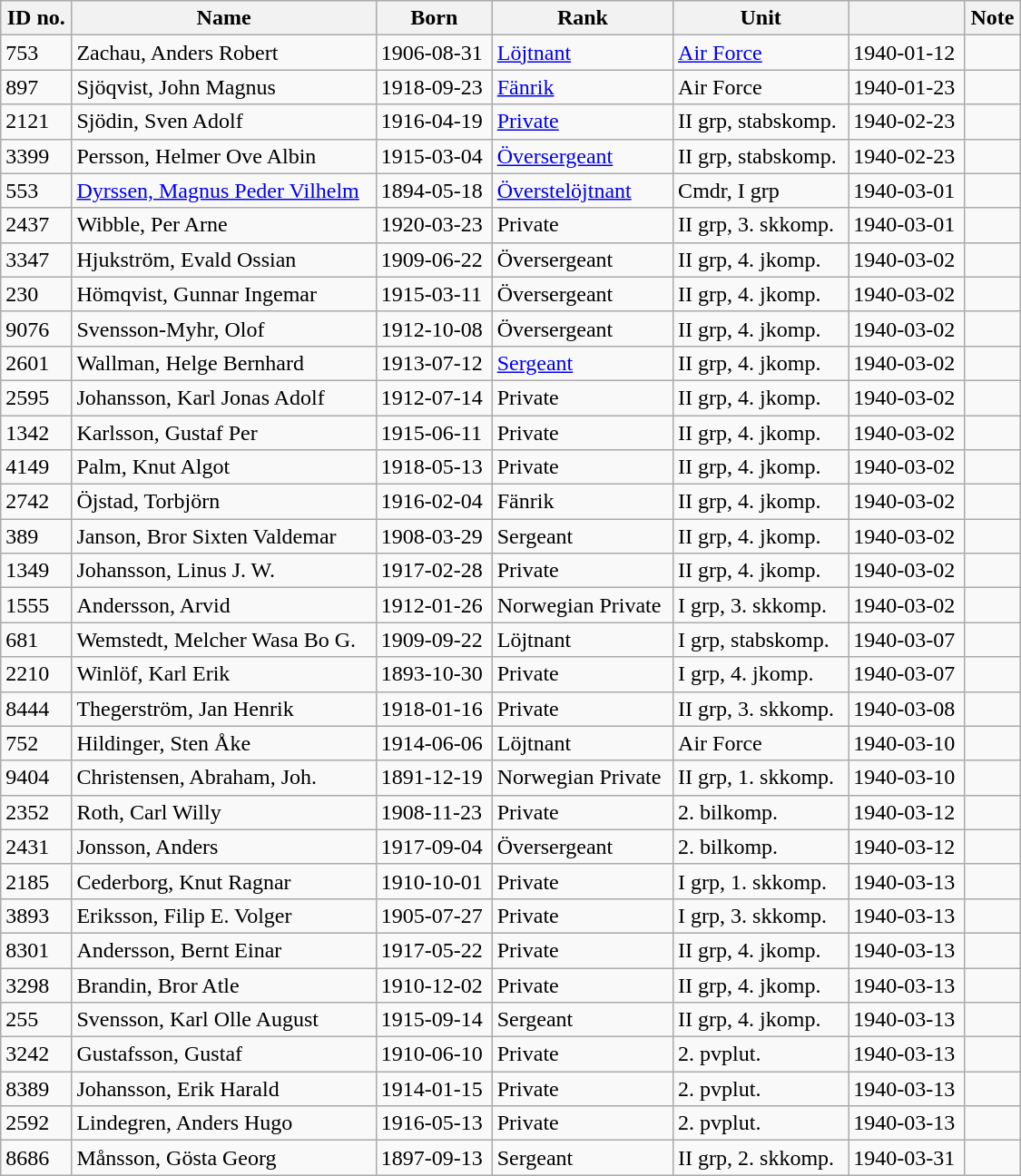<table class="wikitable" width="750px" border=0">
<tr>
<th>ID no.</th>
<th>Name</th>
<th>Born</th>
<th>Rank</th>
<th>Unit</th>
<th></th>
<th>Note</th>
</tr>
<tr>
<td>753</td>
<td>Zachau, Anders Robert</td>
<td>1906-08-31</td>
<td><a href='#'>Löjtnant</a></td>
<td><a href='#'>Air Force</a></td>
<td>1940-01-12</td>
<td></td>
</tr>
<tr>
<td>897</td>
<td>Sjöqvist, John Magnus</td>
<td>1918-09-23</td>
<td><a href='#'>Fänrik</a></td>
<td>Air Force</td>
<td>1940-01-23</td>
<td></td>
</tr>
<tr>
<td>2121</td>
<td>Sjödin, Sven Adolf</td>
<td>1916-04-19</td>
<td><a href='#'>Private</a></td>
<td>II grp, stabskomp.</td>
<td>1940-02-23</td>
<td></td>
</tr>
<tr>
<td>3399</td>
<td>Persson, Helmer Ove Albin</td>
<td>1915-03-04</td>
<td><a href='#'>Översergeant</a></td>
<td>II grp, stabskomp.</td>
<td>1940-02-23</td>
<td></td>
</tr>
<tr>
<td>553</td>
<td><a href='#'>Dyrssen, Magnus Peder Vilhelm</a></td>
<td>1894-05-18</td>
<td><a href='#'>Överstelöjtnant</a></td>
<td>Cmdr, I grp</td>
<td>1940-03-01</td>
<td></td>
</tr>
<tr>
<td>2437</td>
<td>Wibble, Per Arne</td>
<td>1920-03-23</td>
<td>Private</td>
<td>II grp, 3. skkomp.</td>
<td>1940-03-01</td>
<td></td>
</tr>
<tr>
<td>3347</td>
<td>Hjukström, Evald Ossian</td>
<td>1909-06-22</td>
<td>Översergeant</td>
<td>II grp, 4. jkomp.</td>
<td>1940-03-02</td>
<td></td>
</tr>
<tr>
<td>230</td>
<td>Hömqvist, Gunnar Ingemar</td>
<td>1915-03-11</td>
<td>Översergeant</td>
<td>II grp, 4. jkomp.</td>
<td>1940-03-02</td>
<td></td>
</tr>
<tr>
<td>9076</td>
<td>Svensson-Myhr, Olof</td>
<td>1912-10-08</td>
<td>Översergeant</td>
<td>II grp, 4. jkomp.</td>
<td>1940-03-02</td>
<td></td>
</tr>
<tr>
<td>2601</td>
<td>Wallman, Helge Bernhard</td>
<td>1913-07-12</td>
<td><a href='#'>Sergeant</a></td>
<td>II grp, 4. jkomp.</td>
<td>1940-03-02</td>
<td></td>
</tr>
<tr>
<td>2595</td>
<td>Johansson, Karl Jonas Adolf</td>
<td>1912-07-14</td>
<td>Private</td>
<td>II grp, 4. jkomp.</td>
<td>1940-03-02</td>
<td></td>
</tr>
<tr>
<td>1342</td>
<td>Karlsson, Gustaf Per</td>
<td>1915-06-11</td>
<td>Private</td>
<td>II grp, 4. jkomp.</td>
<td>1940-03-02</td>
<td></td>
</tr>
<tr>
<td>4149</td>
<td>Palm, Knut Algot</td>
<td>1918-05-13</td>
<td>Private</td>
<td>II grp, 4. jkomp.</td>
<td>1940-03-02</td>
<td></td>
</tr>
<tr>
<td>2742</td>
<td>Öjstad, Torbjörn</td>
<td>1916-02-04</td>
<td>Fänrik</td>
<td>II grp, 4. jkomp.</td>
<td>1940-03-02</td>
<td></td>
</tr>
<tr>
<td>389</td>
<td>Janson, Bror Sixten Valdemar</td>
<td>1908-03-29</td>
<td>Sergeant</td>
<td>II grp, 4. jkomp.</td>
<td>1940-03-02</td>
<td></td>
</tr>
<tr>
<td>1349</td>
<td>Johansson, Linus J. W.</td>
<td>1917-02-28</td>
<td>Private</td>
<td>II grp, 4. jkomp.</td>
<td>1940-03-02</td>
<td></td>
</tr>
<tr>
<td>1555</td>
<td>Andersson, Arvid</td>
<td>1912-01-26</td>
<td>Norwegian Private</td>
<td>I grp, 3. skkomp.</td>
<td>1940-03-02</td>
<td></td>
</tr>
<tr>
<td>681</td>
<td>Wemstedt, Melcher Wasa Bo G.</td>
<td>1909-09-22</td>
<td>Löjtnant</td>
<td>I grp, stabskomp.</td>
<td>1940-03-07</td>
<td></td>
</tr>
<tr>
<td>2210</td>
<td>Winlöf, Karl Erik</td>
<td>1893-10-30</td>
<td>Private</td>
<td>I grp, 4. jkomp.</td>
<td>1940-03-07</td>
<td></td>
</tr>
<tr>
<td>8444</td>
<td>Thegerström, Jan Henrik</td>
<td>1918-01-16</td>
<td>Private</td>
<td>II grp, 3. skkomp.</td>
<td>1940-03-08</td>
<td></td>
</tr>
<tr>
<td>752</td>
<td>Hildinger, Sten Åke</td>
<td>1914-06-06</td>
<td>Löjtnant</td>
<td>Air Force</td>
<td>1940-03-10</td>
<td></td>
</tr>
<tr>
<td>9404</td>
<td>Christensen, Abraham, Joh.</td>
<td>1891-12-19</td>
<td>Norwegian Private</td>
<td>II grp, 1. skkomp.</td>
<td>1940-03-10</td>
<td></td>
</tr>
<tr>
<td>2352</td>
<td>Roth, Carl Willy</td>
<td>1908-11-23</td>
<td>Private</td>
<td>2. bilkomp.</td>
<td>1940-03-12</td>
<td></td>
</tr>
<tr>
<td>2431</td>
<td>Jonsson, Anders</td>
<td>1917-09-04</td>
<td>Översergeant</td>
<td>2. bilkomp.</td>
<td>1940-03-12</td>
<td></td>
</tr>
<tr>
<td>2185</td>
<td>Cederborg, Knut Ragnar</td>
<td>1910-10-01</td>
<td>Private</td>
<td>I grp, 1. skkomp.</td>
<td>1940-03-13</td>
<td></td>
</tr>
<tr>
<td>3893</td>
<td>Eriksson, Filip E. Volger</td>
<td>1905-07-27</td>
<td>Private</td>
<td>I grp, 3. skkomp.</td>
<td>1940-03-13</td>
<td></td>
</tr>
<tr>
<td>8301</td>
<td>Andersson, Bernt Einar</td>
<td>1917-05-22</td>
<td>Private</td>
<td>II grp, 4. jkomp.</td>
<td>1940-03-13</td>
<td></td>
</tr>
<tr>
<td>3298</td>
<td>Brandin, Bror Atle</td>
<td>1910-12-02</td>
<td>Private</td>
<td>II grp, 4. jkomp.</td>
<td>1940-03-13</td>
<td></td>
</tr>
<tr>
<td>255</td>
<td>Svensson, Karl Olle August</td>
<td>1915-09-14</td>
<td>Sergeant</td>
<td>II grp, 4. jkomp.</td>
<td>1940-03-13</td>
<td></td>
</tr>
<tr>
<td>3242</td>
<td>Gustafsson, Gustaf</td>
<td>1910-06-10</td>
<td>Private</td>
<td>2. pvplut.</td>
<td>1940-03-13</td>
<td></td>
</tr>
<tr>
<td>8389</td>
<td>Johansson, Erik Harald</td>
<td>1914-01-15</td>
<td>Private</td>
<td>2. pvplut.</td>
<td>1940-03-13</td>
<td></td>
</tr>
<tr>
<td>2592</td>
<td>Lindegren, Anders Hugo</td>
<td>1916-05-13</td>
<td>Private</td>
<td>2. pvplut.</td>
<td>1940-03-13</td>
<td></td>
</tr>
<tr>
<td>8686</td>
<td>Månsson, Gösta Georg</td>
<td>1897-09-13</td>
<td>Sergeant</td>
<td>II grp, 2. skkomp.</td>
<td>1940-03-31</td>
<td></td>
</tr>
</table>
